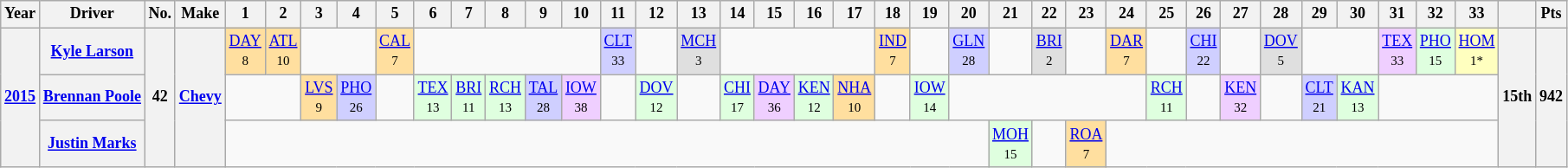<table class="wikitable" style="text-align:center; font-size:75%">
<tr>
<th>Year</th>
<th>Driver</th>
<th>No.</th>
<th>Make</th>
<th>1</th>
<th>2</th>
<th>3</th>
<th>4</th>
<th>5</th>
<th>6</th>
<th>7</th>
<th>8</th>
<th>9</th>
<th>10</th>
<th>11</th>
<th>12</th>
<th>13</th>
<th>14</th>
<th>15</th>
<th>16</th>
<th>17</th>
<th>18</th>
<th>19</th>
<th>20</th>
<th>21</th>
<th>22</th>
<th>23</th>
<th>24</th>
<th>25</th>
<th>26</th>
<th>27</th>
<th>28</th>
<th>29</th>
<th>30</th>
<th>31</th>
<th>32</th>
<th>33</th>
<th></th>
<th>Pts</th>
</tr>
<tr>
<th rowspan=3><a href='#'>2015</a></th>
<th><a href='#'>Kyle Larson</a></th>
<th rowspan=3>42</th>
<th rowspan=3><a href='#'>Chevy</a></th>
<td style="background:#FFDF9F;"><a href='#'>DAY</a><br><small>8</small></td>
<td style="background:#FFDF9F;"><a href='#'>ATL</a><br><small>10</small></td>
<td colspan=2></td>
<td style="background:#FFDF9F;"><a href='#'>CAL</a><br><small>7</small></td>
<td colspan=5></td>
<td style="background:#CFCFFF;"><a href='#'>CLT</a><br><small>33</small></td>
<td></td>
<td style="background:#DFDFDF;"><a href='#'>MCH</a><br><small>3</small></td>
<td colspan=4></td>
<td style="background:#FFDF9F;"><a href='#'>IND</a><br><small>7</small></td>
<td></td>
<td style="background:#CFCFFF;"><a href='#'>GLN</a><br><small>28</small></td>
<td></td>
<td style="background:#DFDFDF;"><a href='#'>BRI</a><br><small>2</small></td>
<td></td>
<td style="background:#FFDF9F;"><a href='#'>DAR</a><br><small>7</small></td>
<td></td>
<td style="background:#CFCFFF;"><a href='#'>CHI</a><br><small>22</small></td>
<td></td>
<td style="background:#DFDFDF;"><a href='#'>DOV</a><br><small>5</small></td>
<td colspan=2></td>
<td style="background:#EFCFFF;"><a href='#'>TEX</a><br><small>33</small></td>
<td style="background:#DFFFDF;"><a href='#'>PHO</a><br><small>15</small></td>
<td style="background:#FFFFBF;"><a href='#'>HOM</a><br><small>1*</small></td>
<th rowspan=3>15th</th>
<th rowspan=3>942</th>
</tr>
<tr>
<th><a href='#'>Brennan Poole</a></th>
<td colspan=2></td>
<td style="background:#FFDF9F;"><a href='#'>LVS</a><br><small>9</small></td>
<td style="background:#CFCFFF;"><a href='#'>PHO</a><br><small>26</small></td>
<td></td>
<td style="background:#DFFFDF;"><a href='#'>TEX</a><br><small>13</small></td>
<td style="background:#DFFFDF;"><a href='#'>BRI</a><br><small>11</small></td>
<td style="background:#DFFFDF;"><a href='#'>RCH</a><br><small>13</small></td>
<td style="background:#CFCFFF;"><a href='#'>TAL</a><br><small>28</small></td>
<td style="background:#EFCFFF;"><a href='#'>IOW</a><br><small>38</small></td>
<td></td>
<td style="background:#DFFFDF;"><a href='#'>DOV</a><br><small>12</small></td>
<td></td>
<td style="background:#DFFFDF;"><a href='#'>CHI</a><br><small>17</small></td>
<td style="background:#EFCFFF;"><a href='#'>DAY</a><br><small>36</small></td>
<td style="background:#DFFFDF;"><a href='#'>KEN</a><br><small>12</small></td>
<td style="background:#FFDF9F;"><a href='#'>NHA</a><br><small>10</small></td>
<td></td>
<td style="background:#DFFFDF;"><a href='#'>IOW</a><br><small>14</small></td>
<td colspan=5></td>
<td style="background:#DFFFDF;"><a href='#'>RCH</a><br><small>11</small></td>
<td></td>
<td style="background:#EFCFFF;"><a href='#'>KEN</a><br><small>32</small></td>
<td></td>
<td style="background:#CFCFFF;"><a href='#'>CLT</a><br><small>21</small></td>
<td style="background:#DFFFDF;"><a href='#'>KAN</a><br><small>13</small></td>
<td colspan=3></td>
</tr>
<tr>
<th><a href='#'>Justin Marks</a></th>
<td colspan=20></td>
<td style="background:#DFFFDF;"><a href='#'>MOH</a><br><small>15</small></td>
<td></td>
<td style="background:#FFDF9F;"><a href='#'>ROA</a><br><small>7</small></td>
<td colspan=10></td>
</tr>
</table>
